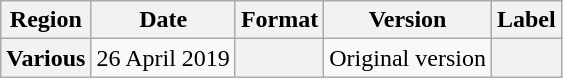<table class="wikitable plainrowheaders">
<tr>
<th scope="col">Region</th>
<th scope="col">Date</th>
<th scope="col">Format</th>
<th scope="col">Version</th>
<th scope="col">Label</th>
</tr>
<tr>
<th scope="row" rowspan="1">Various</th>
<td>26 April 2019</td>
<th scope="row" rowspan="1"></th>
<td>Original version</td>
<th scope="row" rowspan="1"></th>
</tr>
</table>
